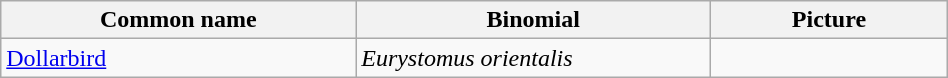<table width=50% class="wikitable">
<tr>
<th width=30%>Common name</th>
<th width=30%>Binomial</th>
<th width=20%>Picture</th>
</tr>
<tr>
<td><a href='#'>Dollarbird</a></td>
<td><em>Eurystomus orientalis</em></td>
<td></td>
</tr>
</table>
